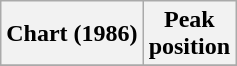<table class="wikitable plainrowheaders" style="text-align:center">
<tr>
<th>Chart (1986)</th>
<th>Peak<br>position</th>
</tr>
<tr>
</tr>
</table>
